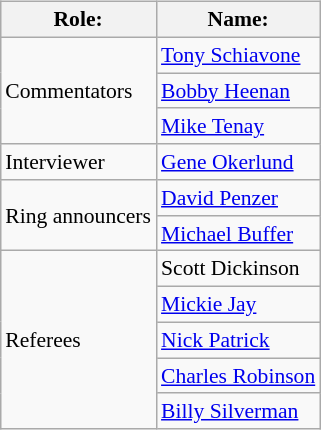<table class=wikitable style="font-size:90%; margin: 0.5em 0 0.5em 1em; float: right; clear: right;">
<tr>
<th>Role:</th>
<th>Name:</th>
</tr>
<tr>
<td rowspan=3>Commentators</td>
<td><a href='#'>Tony Schiavone</a></td>
</tr>
<tr>
<td><a href='#'>Bobby Heenan</a></td>
</tr>
<tr>
<td><a href='#'>Mike Tenay</a></td>
</tr>
<tr>
<td>Interviewer</td>
<td><a href='#'>Gene Okerlund</a></td>
</tr>
<tr>
<td rowspan=2>Ring announcers</td>
<td><a href='#'>David Penzer</a></td>
</tr>
<tr>
<td><a href='#'>Michael Buffer</a></td>
</tr>
<tr>
<td rowspan=5>Referees</td>
<td>Scott Dickinson</td>
</tr>
<tr>
<td><a href='#'>Mickie Jay</a></td>
</tr>
<tr>
<td><a href='#'>Nick Patrick</a></td>
</tr>
<tr>
<td><a href='#'>Charles Robinson</a></td>
</tr>
<tr>
<td><a href='#'>Billy Silverman</a></td>
</tr>
</table>
